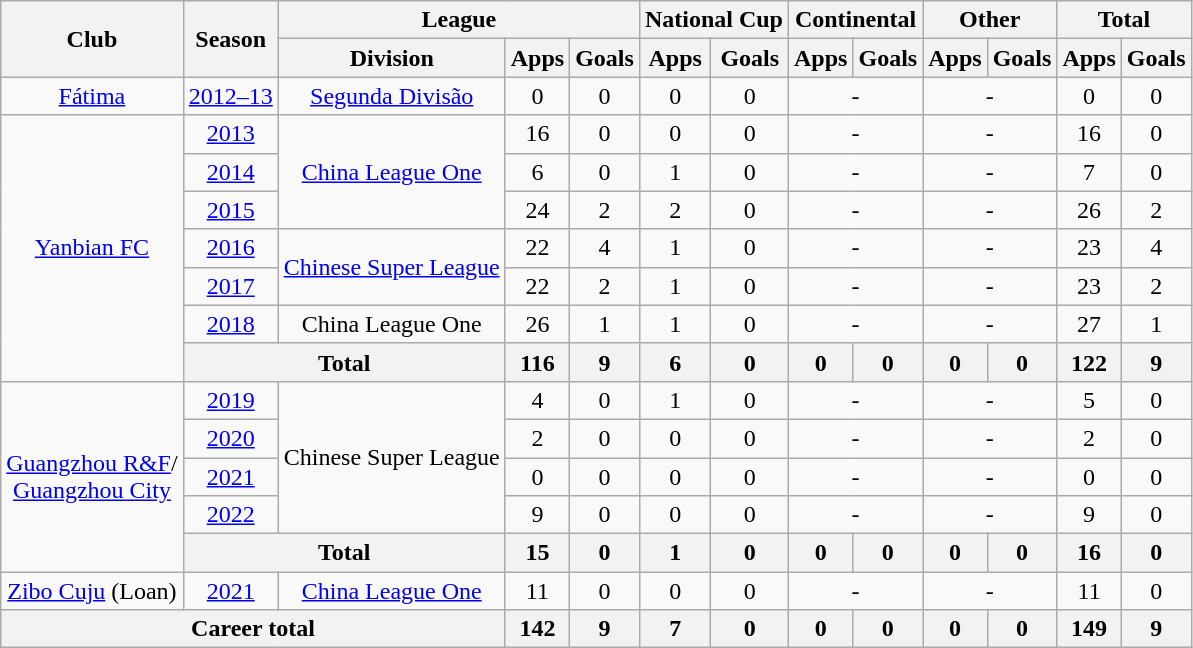<table class="wikitable" style="text-align: center">
<tr>
<th rowspan="2">Club</th>
<th rowspan="2">Season</th>
<th colspan="3">League</th>
<th colspan="2">National Cup</th>
<th colspan="2">Continental</th>
<th colspan="2">Other</th>
<th colspan="2">Total</th>
</tr>
<tr>
<th>Division</th>
<th>Apps</th>
<th>Goals</th>
<th>Apps</th>
<th>Goals</th>
<th>Apps</th>
<th>Goals</th>
<th>Apps</th>
<th>Goals</th>
<th>Apps</th>
<th>Goals</th>
</tr>
<tr>
<td><a href='#'>Fátima</a></td>
<td><a href='#'>2012–13</a></td>
<td><a href='#'>Segunda Divisão</a></td>
<td>0</td>
<td>0</td>
<td>0</td>
<td>0</td>
<td colspan="2">-</td>
<td colspan="2">-</td>
<td>0</td>
<td>0</td>
</tr>
<tr>
<td rowspan="7"><a href='#'>Yanbian FC</a></td>
<td><a href='#'>2013</a></td>
<td rowspan="3"><a href='#'>China League One</a></td>
<td>16</td>
<td>0</td>
<td>0</td>
<td>0</td>
<td colspan="2">-</td>
<td colspan="2">-</td>
<td>16</td>
<td>0</td>
</tr>
<tr>
<td><a href='#'>2014</a></td>
<td>6</td>
<td>0</td>
<td>1</td>
<td>0</td>
<td colspan="2">-</td>
<td colspan="2">-</td>
<td>7</td>
<td>0</td>
</tr>
<tr>
<td><a href='#'>2015</a></td>
<td>24</td>
<td>2</td>
<td>2</td>
<td>0</td>
<td colspan="2">-</td>
<td colspan="2">-</td>
<td>26</td>
<td>2</td>
</tr>
<tr>
<td><a href='#'>2016</a></td>
<td rowspan="2"><a href='#'>Chinese Super League</a></td>
<td>22</td>
<td>4</td>
<td>1</td>
<td>0</td>
<td colspan="2">-</td>
<td colspan="2">-</td>
<td>23</td>
<td>4</td>
</tr>
<tr>
<td><a href='#'>2017</a></td>
<td>22</td>
<td>2</td>
<td>1</td>
<td>0</td>
<td colspan="2">-</td>
<td colspan="2">-</td>
<td>23</td>
<td>2</td>
</tr>
<tr>
<td><a href='#'>2018</a></td>
<td>China League One</td>
<td>26</td>
<td>1</td>
<td>1</td>
<td>0</td>
<td colspan="2">-</td>
<td colspan="2">-</td>
<td>27</td>
<td>1</td>
</tr>
<tr>
<th colspan="2"><strong>Total</strong></th>
<th>116</th>
<th>9</th>
<th>6</th>
<th>0</th>
<th>0</th>
<th>0</th>
<th>0</th>
<th>0</th>
<th>122</th>
<th>9</th>
</tr>
<tr>
<td rowspan=5><a href='#'>Guangzhou R&F</a>/<br><a href='#'>Guangzhou City</a></td>
<td><a href='#'>2019</a></td>
<td rowspan=4>Chinese Super League</td>
<td>4</td>
<td>0</td>
<td>1</td>
<td>0</td>
<td colspan="2">-</td>
<td colspan="2">-</td>
<td>5</td>
<td>0</td>
</tr>
<tr>
<td><a href='#'>2020</a></td>
<td>2</td>
<td>0</td>
<td>0</td>
<td>0</td>
<td colspan="2">-</td>
<td colspan="2">-</td>
<td>2</td>
<td>0</td>
</tr>
<tr>
<td><a href='#'>2021</a></td>
<td>0</td>
<td>0</td>
<td>0</td>
<td>0</td>
<td colspan="2">-</td>
<td colspan="2">-</td>
<td>0</td>
<td>0</td>
</tr>
<tr>
<td><a href='#'>2022</a></td>
<td>9</td>
<td>0</td>
<td>0</td>
<td>0</td>
<td colspan="2">-</td>
<td colspan="2">-</td>
<td>9</td>
<td>0</td>
</tr>
<tr>
<th colspan="2"><strong>Total</strong></th>
<th>15</th>
<th>0</th>
<th>1</th>
<th>0</th>
<th>0</th>
<th>0</th>
<th>0</th>
<th>0</th>
<th>16</th>
<th>0</th>
</tr>
<tr>
<td><a href='#'>Zibo Cuju</a> (Loan)</td>
<td><a href='#'>2021</a></td>
<td><a href='#'>China League One</a></td>
<td>11</td>
<td>0</td>
<td>0</td>
<td>0</td>
<td colspan="2">-</td>
<td colspan="2">-</td>
<td>11</td>
<td>0</td>
</tr>
<tr>
<th colspan=3>Career total</th>
<th>142</th>
<th>9</th>
<th>7</th>
<th>0</th>
<th>0</th>
<th>0</th>
<th>0</th>
<th>0</th>
<th>149</th>
<th>9</th>
</tr>
</table>
